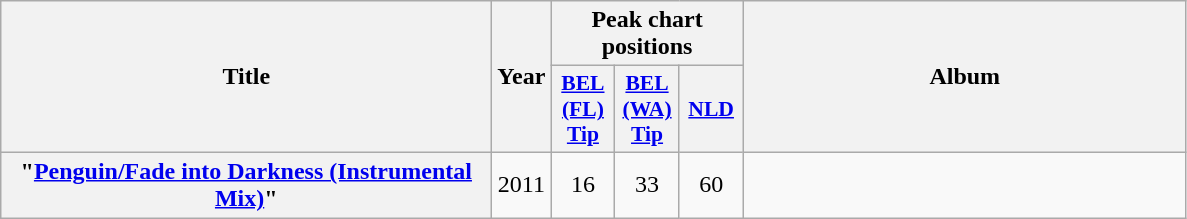<table class="wikitable plainrowheaders" style="text-align:center;" border="1">
<tr>
<th scope="col" rowspan="2" style="width:20em;">Title</th>
<th scope="col" rowspan="2">Year</th>
<th scope="col" colspan="3">Peak chart positions</th>
<th scope="col" rowspan="2" style="width:18em;">Album</th>
</tr>
<tr>
<th scope="col" style="width:2.5em;font-size:90%;"><a href='#'>BEL<br>(FL)<br>Tip</a><br></th>
<th scope="col" style="width:2.5em;font-size:90%;"><a href='#'>BEL<br>(WA)<br>Tip</a><br></th>
<th scope="col" style="width:2.5em;font-size:90%;"><a href='#'>NLD</a><br></th>
</tr>
<tr>
<th scope="row">"<a href='#'>Penguin/Fade into Darkness (Instrumental Mix)</a>"</th>
<td>2011</td>
<td>16</td>
<td>33</td>
<td>60</td>
<td></td>
</tr>
</table>
